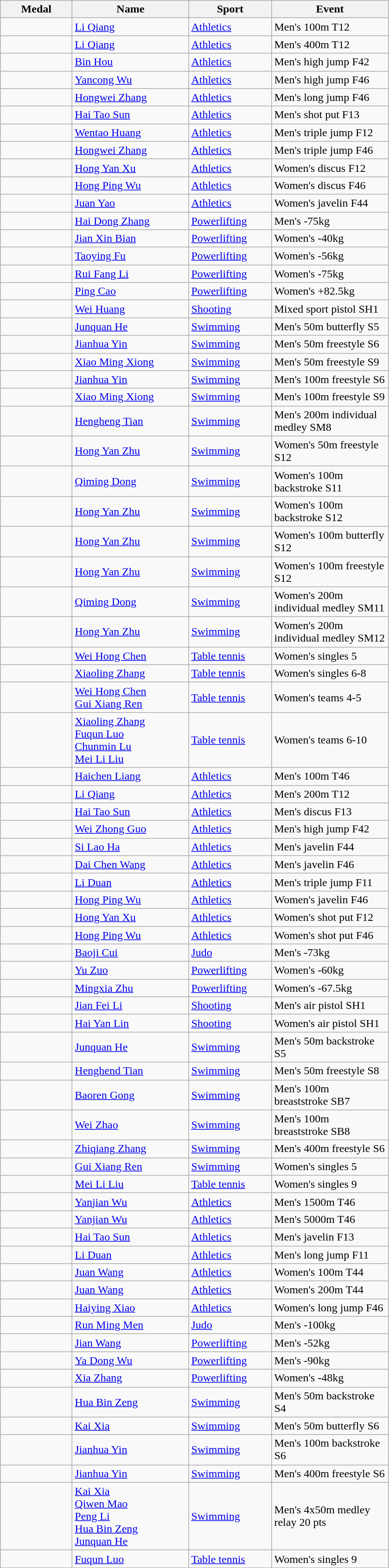<table class="wikitable">
<tr>
<th style="width:6em">Medal</th>
<th style="width:10em">Name</th>
<th style="width:7em">Sport</th>
<th style="width:10em">Event</th>
</tr>
<tr>
<td></td>
<td><a href='#'>Li Qiang</a></td>
<td><a href='#'>Athletics</a></td>
<td>Men's 100m T12</td>
</tr>
<tr>
<td></td>
<td><a href='#'>Li Qiang</a></td>
<td><a href='#'>Athletics</a></td>
<td>Men's 400m T12</td>
</tr>
<tr>
<td></td>
<td><a href='#'>Bin Hou</a></td>
<td><a href='#'>Athletics</a></td>
<td>Men's high jump F42</td>
</tr>
<tr>
<td></td>
<td><a href='#'>Yancong Wu</a></td>
<td><a href='#'>Athletics</a></td>
<td>Men's high jump F46</td>
</tr>
<tr>
<td></td>
<td><a href='#'>Hongwei Zhang</a></td>
<td><a href='#'>Athletics</a></td>
<td>Men's long jump F46</td>
</tr>
<tr>
<td></td>
<td><a href='#'>Hai Tao Sun</a></td>
<td><a href='#'>Athletics</a></td>
<td>Men's shot put F13</td>
</tr>
<tr>
<td></td>
<td><a href='#'>Wentao Huang</a></td>
<td><a href='#'>Athletics</a></td>
<td>Men's triple jump F12</td>
</tr>
<tr>
<td></td>
<td><a href='#'>Hongwei Zhang</a></td>
<td><a href='#'>Athletics</a></td>
<td>Men's triple jump F46</td>
</tr>
<tr>
<td></td>
<td><a href='#'>Hong Yan Xu</a></td>
<td><a href='#'>Athletics</a></td>
<td>Women's discus F12</td>
</tr>
<tr>
<td></td>
<td><a href='#'>Hong Ping Wu</a></td>
<td><a href='#'>Athletics</a></td>
<td>Women's discus F46</td>
</tr>
<tr>
<td></td>
<td><a href='#'>Juan Yao</a></td>
<td><a href='#'>Athletics</a></td>
<td>Women's javelin F44</td>
</tr>
<tr>
<td></td>
<td><a href='#'>Hai Dong Zhang</a></td>
<td><a href='#'>Powerlifting</a></td>
<td>Men's -75kg</td>
</tr>
<tr>
<td></td>
<td><a href='#'>Jian Xin Bian</a></td>
<td><a href='#'>Powerlifting</a></td>
<td>Women's -40kg</td>
</tr>
<tr>
<td></td>
<td><a href='#'>Taoying Fu</a></td>
<td><a href='#'>Powerlifting</a></td>
<td>Women's -56kg</td>
</tr>
<tr>
<td></td>
<td><a href='#'>Rui Fang Li</a></td>
<td><a href='#'>Powerlifting</a></td>
<td>Women's -75kg</td>
</tr>
<tr>
<td></td>
<td><a href='#'>Ping Cao</a></td>
<td><a href='#'>Powerlifting</a></td>
<td>Women's +82.5kg</td>
</tr>
<tr>
<td></td>
<td><a href='#'>Wei Huang</a></td>
<td><a href='#'>Shooting</a></td>
<td>Mixed sport pistol SH1</td>
</tr>
<tr>
<td></td>
<td><a href='#'>Junquan He</a></td>
<td><a href='#'>Swimming</a></td>
<td>Men's 50m butterfly S5</td>
</tr>
<tr>
<td></td>
<td><a href='#'>Jianhua Yin</a></td>
<td><a href='#'>Swimming</a></td>
<td>Men's 50m freestyle S6</td>
</tr>
<tr>
<td></td>
<td><a href='#'>Xiao Ming Xiong</a></td>
<td><a href='#'>Swimming</a></td>
<td>Men's 50m freestyle S9</td>
</tr>
<tr>
<td></td>
<td><a href='#'>Jianhua Yin</a></td>
<td><a href='#'>Swimming</a></td>
<td>Men's 100m freestyle S6</td>
</tr>
<tr>
<td></td>
<td><a href='#'>Xiao Ming Xiong</a></td>
<td><a href='#'>Swimming</a></td>
<td>Men's 100m freestyle S9</td>
</tr>
<tr>
<td></td>
<td><a href='#'>Hengheng Tian</a></td>
<td><a href='#'>Swimming</a></td>
<td>Men's 200m individual medley SM8</td>
</tr>
<tr>
<td></td>
<td><a href='#'>Hong Yan Zhu</a></td>
<td><a href='#'>Swimming</a></td>
<td>Women's 50m freestyle S12</td>
</tr>
<tr>
<td></td>
<td><a href='#'>Qiming Dong</a></td>
<td><a href='#'>Swimming</a></td>
<td>Women's 100m backstroke S11</td>
</tr>
<tr>
<td></td>
<td><a href='#'>Hong Yan Zhu</a></td>
<td><a href='#'>Swimming</a></td>
<td>Women's 100m backstroke S12</td>
</tr>
<tr>
<td></td>
<td><a href='#'>Hong Yan Zhu</a></td>
<td><a href='#'>Swimming</a></td>
<td>Women's 100m butterfly S12</td>
</tr>
<tr>
<td></td>
<td><a href='#'>Hong Yan Zhu</a></td>
<td><a href='#'>Swimming</a></td>
<td>Women's 100m freestyle S12</td>
</tr>
<tr>
<td></td>
<td><a href='#'>Qiming Dong</a></td>
<td><a href='#'>Swimming</a></td>
<td>Women's 200m individual medley SM11</td>
</tr>
<tr>
<td></td>
<td><a href='#'>Hong Yan Zhu</a></td>
<td><a href='#'>Swimming</a></td>
<td>Women's 200m individual medley SM12</td>
</tr>
<tr>
<td></td>
<td><a href='#'>Wei Hong Chen</a></td>
<td><a href='#'>Table tennis</a></td>
<td>Women's singles 5</td>
</tr>
<tr>
<td></td>
<td><a href='#'>Xiaoling Zhang</a></td>
<td><a href='#'>Table tennis</a></td>
<td>Women's singles 6-8</td>
</tr>
<tr>
<td></td>
<td><a href='#'>Wei Hong Chen</a><br> <a href='#'>Gui Xiang Ren</a></td>
<td><a href='#'>Table tennis</a></td>
<td>Women's teams 4-5</td>
</tr>
<tr>
<td></td>
<td><a href='#'>Xiaoling Zhang</a><br> <a href='#'>Fuqun Luo</a><br> <a href='#'>Chunmin Lu</a><br> <a href='#'>Mei Li Liu</a></td>
<td><a href='#'>Table tennis</a></td>
<td>Women's teams 6-10</td>
</tr>
<tr>
<td></td>
<td><a href='#'>Haichen Liang</a></td>
<td><a href='#'>Athletics</a></td>
<td>Men's 100m T46</td>
</tr>
<tr>
<td></td>
<td><a href='#'>Li Qiang</a></td>
<td><a href='#'>Athletics</a></td>
<td>Men's 200m T12</td>
</tr>
<tr>
<td></td>
<td><a href='#'>Hai Tao Sun</a></td>
<td><a href='#'>Athletics</a></td>
<td>Men's discus F13</td>
</tr>
<tr>
<td></td>
<td><a href='#'>Wei Zhong Guo</a></td>
<td><a href='#'>Athletics</a></td>
<td>Men's high jump F42</td>
</tr>
<tr>
<td></td>
<td><a href='#'>Si Lao Ha</a></td>
<td><a href='#'>Athletics</a></td>
<td>Men's javelin F44</td>
</tr>
<tr>
<td></td>
<td><a href='#'>Dai Chen Wang</a></td>
<td><a href='#'>Athletics</a></td>
<td>Men's javelin F46</td>
</tr>
<tr>
<td></td>
<td><a href='#'>Li Duan</a></td>
<td><a href='#'>Athletics</a></td>
<td>Men's triple jump F11</td>
</tr>
<tr>
<td></td>
<td><a href='#'>Hong Ping Wu</a></td>
<td><a href='#'>Athletics</a></td>
<td>Women's javelin F46</td>
</tr>
<tr>
<td></td>
<td><a href='#'>Hong Yan Xu</a></td>
<td><a href='#'>Athletics</a></td>
<td>Women's shot put F12</td>
</tr>
<tr>
<td></td>
<td><a href='#'>Hong Ping Wu</a></td>
<td><a href='#'>Athletics</a></td>
<td>Women's shot put F46</td>
</tr>
<tr>
<td></td>
<td><a href='#'>Baoji Cui</a></td>
<td><a href='#'>Judo</a></td>
<td>Men's -73kg</td>
</tr>
<tr>
<td></td>
<td><a href='#'>Yu Zuo</a></td>
<td><a href='#'>Powerlifting</a></td>
<td>Women's -60kg</td>
</tr>
<tr>
<td></td>
<td><a href='#'>Mingxia Zhu</a></td>
<td><a href='#'>Powerlifting</a></td>
<td>Women's -67.5kg</td>
</tr>
<tr>
<td></td>
<td><a href='#'>Jian Fei Li</a></td>
<td><a href='#'>Shooting</a></td>
<td>Men's air pistol SH1</td>
</tr>
<tr>
<td></td>
<td><a href='#'>Hai Yan Lin</a></td>
<td><a href='#'>Shooting</a></td>
<td>Women's air pistol SH1</td>
</tr>
<tr>
<td></td>
<td><a href='#'>Junquan He</a></td>
<td><a href='#'>Swimming</a></td>
<td>Men's 50m backstroke S5</td>
</tr>
<tr>
<td></td>
<td><a href='#'>Henghend Tian</a></td>
<td><a href='#'>Swimming</a></td>
<td>Men's 50m freestyle S8</td>
</tr>
<tr>
<td></td>
<td><a href='#'>Baoren Gong</a></td>
<td><a href='#'>Swimming</a></td>
<td>Men's 100m breaststroke SB7</td>
</tr>
<tr>
<td></td>
<td><a href='#'>Wei Zhao</a></td>
<td><a href='#'>Swimming</a></td>
<td>Men's 100m breaststroke SB8</td>
</tr>
<tr>
<td></td>
<td><a href='#'>Zhiqiang Zhang</a></td>
<td><a href='#'>Swimming</a></td>
<td>Men's 400m freestyle S6</td>
</tr>
<tr>
<td></td>
<td><a href='#'>Gui Xiang Ren</a></td>
<td><a href='#'>Swimming</a></td>
<td>Women's singles 5</td>
</tr>
<tr>
<td></td>
<td><a href='#'>Mei Li Liu</a></td>
<td><a href='#'>Table tennis</a></td>
<td>Women's singles 9</td>
</tr>
<tr>
<td></td>
<td><a href='#'>Yanjian Wu</a></td>
<td><a href='#'>Athletics</a></td>
<td>Men's 1500m T46</td>
</tr>
<tr>
<td></td>
<td><a href='#'>Yanjian Wu</a></td>
<td><a href='#'>Athletics</a></td>
<td>Men's 5000m T46</td>
</tr>
<tr>
<td></td>
<td><a href='#'>Hai Tao Sun</a></td>
<td><a href='#'>Athletics</a></td>
<td>Men's javelin F13</td>
</tr>
<tr>
<td></td>
<td><a href='#'>Li Duan</a></td>
<td><a href='#'>Athletics</a></td>
<td>Men's long jump F11</td>
</tr>
<tr>
<td></td>
<td><a href='#'>Juan Wang</a></td>
<td><a href='#'>Athletics</a></td>
<td>Women's 100m T44</td>
</tr>
<tr>
<td></td>
<td><a href='#'>Juan Wang</a></td>
<td><a href='#'>Athletics</a></td>
<td>Women's 200m T44</td>
</tr>
<tr>
<td></td>
<td><a href='#'>Haiying Xiao</a></td>
<td><a href='#'>Athletics</a></td>
<td>Women's long jump F46</td>
</tr>
<tr>
<td></td>
<td><a href='#'>Run Ming Men</a></td>
<td><a href='#'>Judo</a></td>
<td>Men's -100kg</td>
</tr>
<tr>
<td></td>
<td><a href='#'>Jian Wang</a></td>
<td><a href='#'>Powerlifting</a></td>
<td>Men's -52kg</td>
</tr>
<tr>
<td></td>
<td><a href='#'>Ya Dong Wu</a></td>
<td><a href='#'>Powerlifting</a></td>
<td>Men's -90kg</td>
</tr>
<tr>
<td></td>
<td><a href='#'>Xia Zhang</a></td>
<td><a href='#'>Powerlifting</a></td>
<td>Women's -48kg</td>
</tr>
<tr>
<td></td>
<td><a href='#'>Hua Bin Zeng</a></td>
<td><a href='#'>Swimming</a></td>
<td>Men's 50m backstroke S4</td>
</tr>
<tr>
<td></td>
<td><a href='#'>Kai Xia</a></td>
<td><a href='#'>Swimming</a></td>
<td>Men's 50m butterfly S6</td>
</tr>
<tr>
<td></td>
<td><a href='#'>Jianhua Yin</a></td>
<td><a href='#'>Swimming</a></td>
<td>Men's 100m backstroke S6</td>
</tr>
<tr>
<td></td>
<td><a href='#'>Jianhua Yin</a></td>
<td><a href='#'>Swimming</a></td>
<td>Men's 400m freestyle S6</td>
</tr>
<tr>
<td></td>
<td><a href='#'>Kai Xia</a><br> <a href='#'>Qiwen Mao</a><br> <a href='#'>Peng Li</a><br> <a href='#'>Hua Bin Zeng</a><br> <a href='#'>Junquan He</a></td>
<td><a href='#'>Swimming</a></td>
<td>Men's 4x50m medley relay 20 pts</td>
</tr>
<tr>
<td></td>
<td><a href='#'>Fuqun Luo</a></td>
<td><a href='#'>Table tennis</a></td>
<td>Women's singles 9</td>
</tr>
</table>
